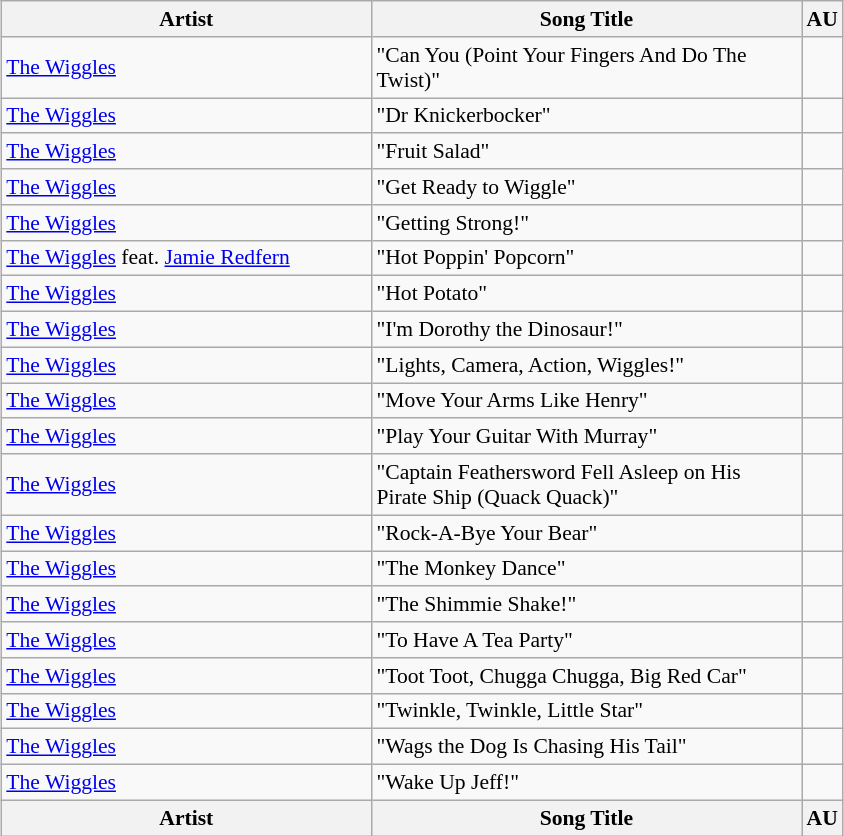<table class="wikitable sortable" style="font-size:90%; text-align:left; margin: 5px;">
<tr>
<th style="width:240px;">Artist</th>
<th style="width:280px;">Song Title</th>
<th>AU</th>
</tr>
<tr>
<td><a href='#'>The Wiggles</a></td>
<td>"Can You (Point Your Fingers And Do The Twist)"</td>
<td></td>
</tr>
<tr>
<td><a href='#'>The Wiggles</a></td>
<td>"Dr Knickerbocker"</td>
<td></td>
</tr>
<tr>
<td><a href='#'>The Wiggles</a></td>
<td>"Fruit Salad"</td>
<td></td>
</tr>
<tr>
<td><a href='#'>The Wiggles</a></td>
<td>"Get Ready to Wiggle"</td>
<td></td>
</tr>
<tr>
<td><a href='#'>The Wiggles</a></td>
<td>"Getting Strong!"</td>
<td></td>
</tr>
<tr>
<td><a href='#'>The Wiggles</a> feat. <a href='#'>Jamie Redfern</a></td>
<td>"Hot Poppin' Popcorn"</td>
<td></td>
</tr>
<tr>
<td><a href='#'>The Wiggles</a></td>
<td>"Hot Potato"</td>
<td></td>
</tr>
<tr>
<td><a href='#'>The Wiggles</a></td>
<td>"I'm Dorothy the Dinosaur!"</td>
<td></td>
</tr>
<tr>
<td><a href='#'>The Wiggles</a></td>
<td>"Lights, Camera, Action, Wiggles!"</td>
<td></td>
</tr>
<tr>
<td><a href='#'>The Wiggles</a></td>
<td>"Move Your Arms Like Henry"</td>
<td></td>
</tr>
<tr>
<td><a href='#'>The Wiggles</a></td>
<td>"Play Your Guitar With Murray"</td>
<td></td>
</tr>
<tr>
<td><a href='#'>The Wiggles</a></td>
<td>"Captain Feathersword Fell Asleep on His Pirate Ship (Quack Quack)"</td>
<td></td>
</tr>
<tr>
<td><a href='#'>The Wiggles</a></td>
<td>"Rock-A-Bye Your Bear"</td>
<td></td>
</tr>
<tr>
<td><a href='#'>The Wiggles</a></td>
<td>"The Monkey Dance"</td>
<td></td>
</tr>
<tr>
<td><a href='#'>The Wiggles</a></td>
<td>"The Shimmie Shake!"</td>
<td></td>
</tr>
<tr>
<td><a href='#'>The Wiggles</a></td>
<td>"To Have A Tea Party"</td>
<td></td>
</tr>
<tr>
<td><a href='#'>The Wiggles</a></td>
<td>"Toot Toot, Chugga Chugga, Big Red Car"</td>
<td></td>
</tr>
<tr>
<td><a href='#'>The Wiggles</a></td>
<td>"Twinkle, Twinkle, Little Star"</td>
<td></td>
</tr>
<tr>
<td><a href='#'>The Wiggles</a></td>
<td>"Wags the Dog Is Chasing His Tail"</td>
<td></td>
</tr>
<tr>
<td><a href='#'>The Wiggles</a></td>
<td>"Wake Up Jeff!"</td>
<td></td>
</tr>
<tr class="sortbottom">
<th>Artist</th>
<th>Song Title</th>
<th>AU</th>
</tr>
</table>
